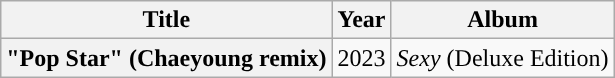<table class="wikitable plainrowheaders" style="text-align:center;">
<tr>
<th scope="col">Title</th>
<th scope="col">Year</th>
<th scope="col">Album</th>
</tr>
<tr>
<th scope="row">"Pop Star" (Chaeyoung remix)<br></th>
<td>2023</td>
<td><em>Sexy</em> (Deluxe Edition)</td>
</tr>
</table>
